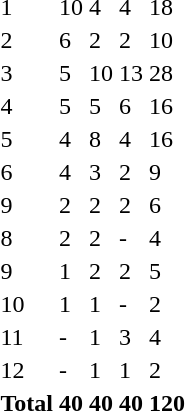<table>
<tr>
<td>1</td>
<td align=left></td>
<td>10</td>
<td>4</td>
<td>4</td>
<td>18</td>
</tr>
<tr>
<td>2</td>
<td align=left></td>
<td>6</td>
<td>2</td>
<td>2</td>
<td>10</td>
</tr>
<tr>
<td>3</td>
<td align=left></td>
<td>5</td>
<td>10</td>
<td>13</td>
<td>28</td>
</tr>
<tr>
<td>4</td>
<td align=left></td>
<td>5</td>
<td>5</td>
<td>6</td>
<td>16</td>
</tr>
<tr>
<td>5</td>
<td align=left></td>
<td>4</td>
<td>8</td>
<td>4</td>
<td>16</td>
</tr>
<tr>
<td>6</td>
<td align=left></td>
<td>4</td>
<td>3</td>
<td>2</td>
<td>9</td>
</tr>
<tr>
<td>9</td>
<td align=left></td>
<td>2</td>
<td>2</td>
<td>2</td>
<td>6</td>
</tr>
<tr>
<td>8</td>
<td align=left></td>
<td>2</td>
<td>2</td>
<td>-</td>
<td>4</td>
</tr>
<tr>
<td>9</td>
<td align=left></td>
<td>1</td>
<td>2</td>
<td>2</td>
<td>5</td>
</tr>
<tr>
<td>10</td>
<td align=left></td>
<td>1</td>
<td>1</td>
<td>-</td>
<td>2</td>
</tr>
<tr>
<td>11</td>
<td align=left></td>
<td>-</td>
<td>1</td>
<td>3</td>
<td>4</td>
</tr>
<tr>
<td>12</td>
<td align=left></td>
<td>-</td>
<td>1</td>
<td>1</td>
<td>2</td>
</tr>
<tr>
<th colspan=2>Total</th>
<th>40</th>
<th>40</th>
<th>40</th>
<th>120</th>
</tr>
</table>
